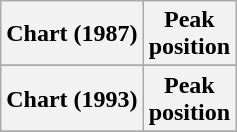<table class="wikitable plainrowheaders" style="text-align:center">
<tr>
<th scope="col">Chart (1987)</th>
<th scope="col">Peak<br>position</th>
</tr>
<tr>
</tr>
<tr>
<th scope="col">Chart (1993)</th>
<th scope="col">Peak<br>position</th>
</tr>
<tr>
</tr>
</table>
